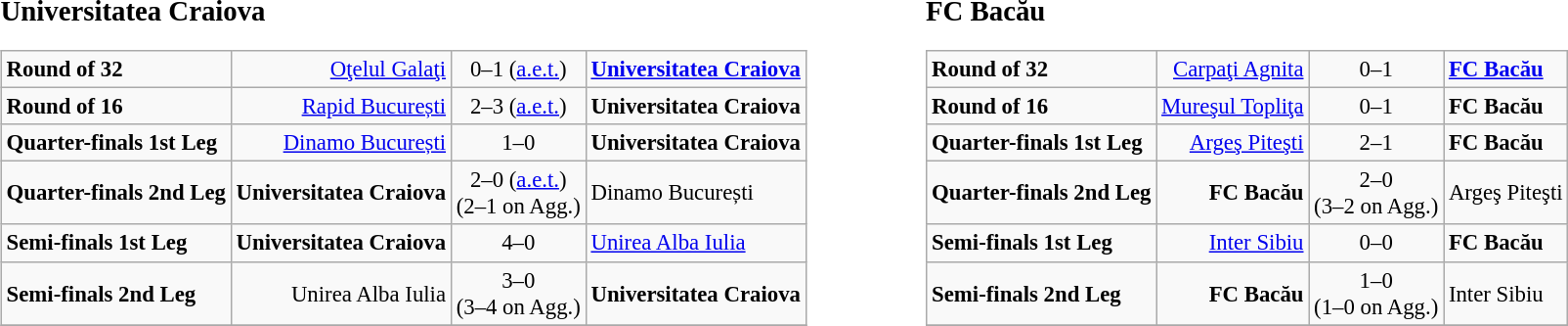<table width=100%>
<tr>
<td width=50% valign=top><br><big><strong>Universitatea Craiova</strong></big><table class="wikitable" style="font-size: 95%;">
<tr>
<td><strong>Round of 32</strong></td>
<td align=right><a href='#'>Oţelul Galaţi</a></td>
<td align="center">0–1 (<a href='#'>a.e.t.</a>)</td>
<td><strong><a href='#'>Universitatea Craiova</a></strong></td>
</tr>
<tr>
<td><strong>Round of 16</strong></td>
<td align=right><a href='#'>Rapid București</a></td>
<td align="center">2–3 (<a href='#'>a.e.t.</a>)</td>
<td><strong>Universitatea Craiova</strong></td>
</tr>
<tr>
<td><strong>Quarter-finals 1st Leg</strong></td>
<td align=right><a href='#'>Dinamo București</a></td>
<td align="center">1–0</td>
<td><strong>Universitatea Craiova</strong></td>
</tr>
<tr>
<td><strong>Quarter-finals 2nd Leg</strong></td>
<td align=right><strong>Universitatea Craiova</strong></td>
<td align="center">2–0 (<a href='#'>a.e.t.</a>)<br>(2–1 on Agg.)</td>
<td>Dinamo București</td>
</tr>
<tr>
<td><strong>Semi-finals 1st Leg</strong></td>
<td align=right><strong>Universitatea Craiova</strong></td>
<td align="center">4–0</td>
<td><a href='#'>Unirea Alba Iulia</a></td>
</tr>
<tr>
<td><strong>Semi-finals 2nd Leg</strong></td>
<td align=right>Unirea Alba Iulia</td>
<td align="center">3–0<br>(3–4 on Agg.)</td>
<td><strong>Universitatea Craiova</strong></td>
</tr>
<tr>
</tr>
</table>
</td>
<td width=50% valign=top><br><big><strong>FC Bacău</strong></big><table class="wikitable" style="font-size: 95%;">
<tr>
<td><strong>Round of 32</strong></td>
<td align=right><a href='#'>Carpaţi Agnita</a></td>
<td align="center">0–1</td>
<td><strong><a href='#'>FC Bacău</a></strong></td>
</tr>
<tr>
<td><strong>Round of 16</strong></td>
<td align=right><a href='#'>Mureşul Topliţa</a></td>
<td align="center">0–1</td>
<td><strong>FC Bacău</strong></td>
</tr>
<tr>
<td><strong>Quarter-finals 1st Leg</strong></td>
<td align=right><a href='#'>Argeş Piteşti</a></td>
<td align="center">2–1</td>
<td><strong>FC Bacău</strong></td>
</tr>
<tr>
<td><strong>Quarter-finals 2nd Leg</strong></td>
<td align=right><strong>FC Bacău</strong></td>
<td align="center">2–0<br>(3–2 on Agg.)</td>
<td>Argeş Piteşti</td>
</tr>
<tr>
<td><strong>Semi-finals 1st Leg</strong></td>
<td align=right><a href='#'>Inter Sibiu</a></td>
<td align="center">0–0</td>
<td><strong>FC Bacău</strong></td>
</tr>
<tr>
<td><strong>Semi-finals 2nd Leg</strong></td>
<td align=right><strong>FC Bacău</strong></td>
<td align="center">1–0<br>(1–0 on Agg.)</td>
<td>Inter Sibiu</td>
</tr>
<tr valign=top>
</tr>
</table>
</td>
</tr>
</table>
